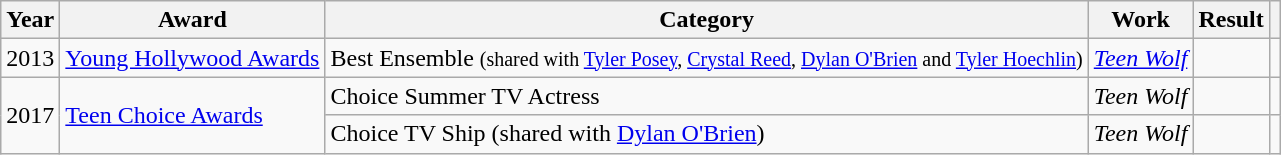<table class="wikitable">
<tr>
<th>Year</th>
<th>Award</th>
<th>Category</th>
<th>Work</th>
<th>Result</th>
<th></th>
</tr>
<tr>
<td>2013</td>
<td><a href='#'>Young Hollywood Awards</a></td>
<td>Best Ensemble <small>(shared with <a href='#'>Tyler Posey</a>, <a href='#'>Crystal Reed</a>, <a href='#'>Dylan O'Brien</a> and <a href='#'>Tyler Hoechlin</a>)</small></td>
<td><em><a href='#'>Teen Wolf</a></em></td>
<td></td>
<td></td>
</tr>
<tr>
<td rowspan="2">2017</td>
<td rowspan="2"><a href='#'>Teen Choice Awards</a></td>
<td>Choice Summer TV Actress</td>
<td><em>Teen Wolf</em></td>
<td></td>
<td></td>
</tr>
<tr>
<td>Choice TV Ship (shared with <a href='#'>Dylan O'Brien</a>)</td>
<td><em>Teen Wolf</em></td>
<td></td>
<td></td>
</tr>
</table>
